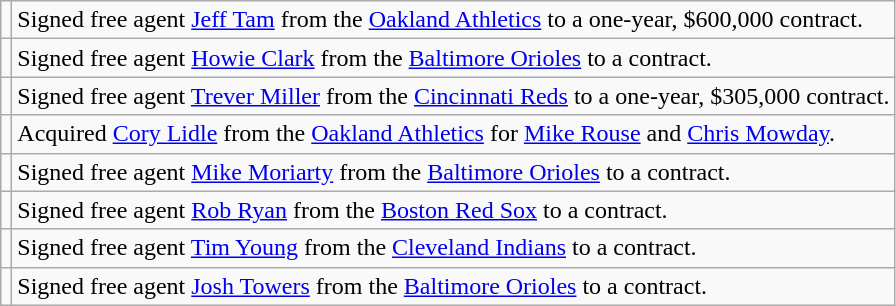<table class="wikitable">
<tr>
<td></td>
<td>Signed free agent <a href='#'>Jeff Tam</a> from the <a href='#'>Oakland Athletics</a> to a one-year, $600,000 contract.</td>
</tr>
<tr>
<td></td>
<td>Signed free agent <a href='#'>Howie Clark</a> from the <a href='#'>Baltimore Orioles</a> to a contract.</td>
</tr>
<tr>
<td></td>
<td>Signed free agent <a href='#'>Trever Miller</a> from the <a href='#'>Cincinnati Reds</a> to a one-year, $305,000 contract.</td>
</tr>
<tr>
<td></td>
<td>Acquired <a href='#'>Cory Lidle</a> from the <a href='#'>Oakland Athletics</a> for <a href='#'>Mike Rouse</a> and <a href='#'>Chris Mowday</a>.</td>
</tr>
<tr>
<td></td>
<td>Signed free agent <a href='#'>Mike Moriarty</a> from the <a href='#'>Baltimore Orioles</a> to a contract.</td>
</tr>
<tr>
<td></td>
<td>Signed free agent <a href='#'>Rob Ryan</a> from the <a href='#'>Boston Red Sox</a> to a contract.</td>
</tr>
<tr>
<td></td>
<td>Signed free agent <a href='#'>Tim Young</a> from the <a href='#'>Cleveland Indians</a> to a contract.</td>
</tr>
<tr>
<td></td>
<td>Signed free agent <a href='#'>Josh Towers</a> from the <a href='#'>Baltimore Orioles</a> to a contract.</td>
</tr>
</table>
